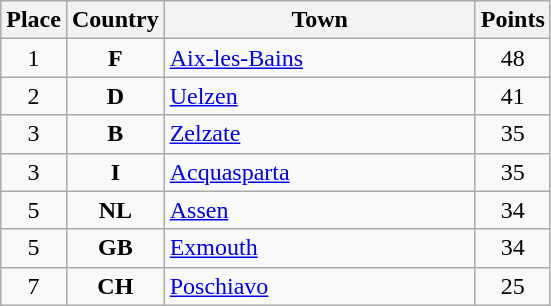<table class="wikitable">
<tr>
<th width="25">Place</th>
<th width="25">Country</th>
<th width="200">Town</th>
<th width="25">Points</th>
</tr>
<tr>
<td align="center">1</td>
<td align="center"><strong>F</strong></td>
<td align="left"><a href='#'>Aix-les-Bains</a></td>
<td align="center">48</td>
</tr>
<tr>
<td align="center">2</td>
<td align="center"><strong>D</strong></td>
<td align="left"><a href='#'>Uelzen</a></td>
<td align="center">41</td>
</tr>
<tr>
<td align="center">3</td>
<td align="center"><strong>B</strong></td>
<td align="left"><a href='#'>Zelzate</a></td>
<td align="center">35</td>
</tr>
<tr>
<td align="center">3</td>
<td align="center"><strong>I</strong></td>
<td align="left"><a href='#'>Acquasparta</a></td>
<td align="center">35</td>
</tr>
<tr>
<td align="center">5</td>
<td align="center"><strong>NL</strong></td>
<td align="left"><a href='#'>Assen</a></td>
<td align="center">34</td>
</tr>
<tr>
<td align="center">5</td>
<td align="center"><strong>GB</strong></td>
<td align="left"><a href='#'>Exmouth</a></td>
<td align="center">34</td>
</tr>
<tr>
<td align="center">7</td>
<td align="center"><strong>CH</strong></td>
<td align="left"><a href='#'>Poschiavo</a></td>
<td align="center">25</td>
</tr>
</table>
